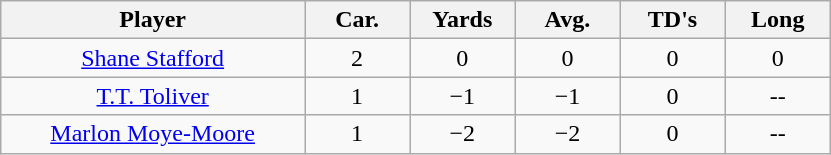<table class="wikitable sortable">
<tr>
<th bgcolor="#DDDDFF" width="26%">Player</th>
<th bgcolor="#DDDDFF" width="9%">Car.</th>
<th bgcolor="#DDDDFF" width="9%">Yards</th>
<th bgcolor="#DDDDFF" width="9%">Avg.</th>
<th bgcolor="#DDDDFF" width="9%">TD's</th>
<th bgcolor="#DDDDFF" width="9%">Long</th>
</tr>
<tr align="center">
<td><a href='#'>Shane Stafford</a></td>
<td>2</td>
<td>0</td>
<td>0</td>
<td>0</td>
<td>0</td>
</tr>
<tr align="center">
<td><a href='#'>T.T. Toliver</a></td>
<td>1</td>
<td>−1</td>
<td>−1</td>
<td>0</td>
<td>--</td>
</tr>
<tr align="center">
<td><a href='#'>Marlon Moye-Moore</a></td>
<td>1</td>
<td>−2</td>
<td>−2</td>
<td>0</td>
<td>--</td>
</tr>
</table>
